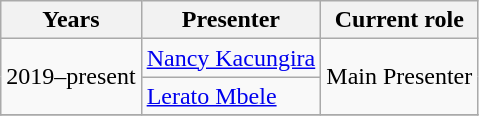<table class="wikitable">
<tr>
<th>Years</th>
<th>Presenter</th>
<th>Current role</th>
</tr>
<tr>
<td rowspan="2">2019–present</td>
<td><a href='#'>Nancy Kacungira</a></td>
<td rowspan="2">Main Presenter<br></td>
</tr>
<tr>
<td><a href='#'>Lerato Mbele</a><br></td>
</tr>
<tr>
</tr>
</table>
